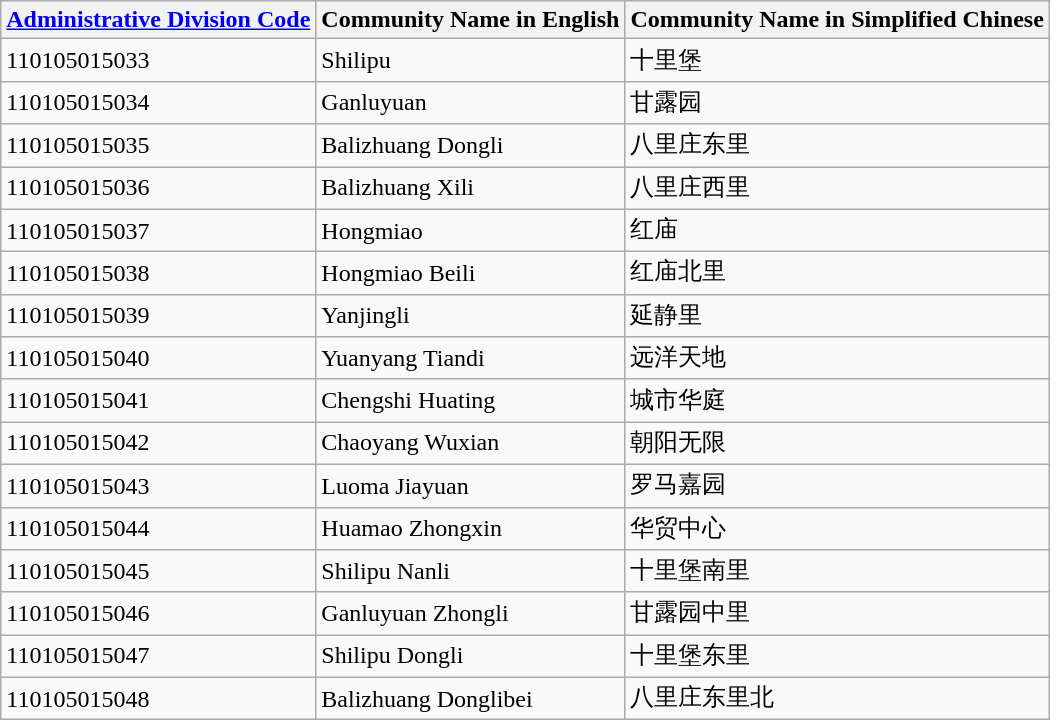<table class="wikitable sortable">
<tr>
<th><a href='#'>Administrative Division Code</a></th>
<th>Community Name in English</th>
<th>Community Name in Simplified Chinese</th>
</tr>
<tr>
<td>110105015033</td>
<td>Shilipu</td>
<td>十里堡</td>
</tr>
<tr>
<td>110105015034</td>
<td>Ganluyuan</td>
<td>甘露园</td>
</tr>
<tr>
<td>110105015035</td>
<td>Balizhuang Dongli</td>
<td>八里庄东里</td>
</tr>
<tr>
<td>110105015036</td>
<td>Balizhuang Xili</td>
<td>八里庄西里</td>
</tr>
<tr>
<td>110105015037</td>
<td>Hongmiao</td>
<td>红庙</td>
</tr>
<tr>
<td>110105015038</td>
<td>Hongmiao Beili</td>
<td>红庙北里</td>
</tr>
<tr>
<td>110105015039</td>
<td>Yanjingli</td>
<td>延静里</td>
</tr>
<tr>
<td>110105015040</td>
<td>Yuanyang Tiandi</td>
<td>远洋天地</td>
</tr>
<tr>
<td>110105015041</td>
<td>Chengshi Huating</td>
<td>城市华庭</td>
</tr>
<tr>
<td>110105015042</td>
<td>Chaoyang Wuxian</td>
<td>朝阳无限</td>
</tr>
<tr>
<td>110105015043</td>
<td>Luoma Jiayuan</td>
<td>罗马嘉园</td>
</tr>
<tr>
<td>110105015044</td>
<td>Huamao Zhongxin</td>
<td>华贸中心</td>
</tr>
<tr>
<td>110105015045</td>
<td>Shilipu Nanli</td>
<td>十里堡南里</td>
</tr>
<tr>
<td>110105015046</td>
<td>Ganluyuan Zhongli</td>
<td>甘露园中里</td>
</tr>
<tr>
<td>110105015047</td>
<td>Shilipu Dongli</td>
<td>十里堡东里</td>
</tr>
<tr>
<td>110105015048</td>
<td>Balizhuang Donglibei</td>
<td>八里庄东里北</td>
</tr>
</table>
